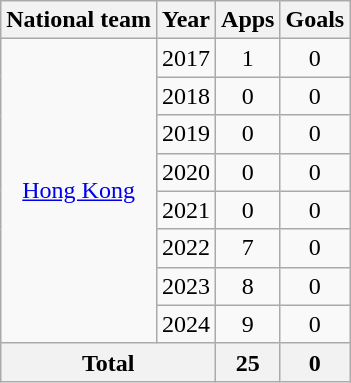<table class="wikitable" style="text-align:center">
<tr>
<th>National team</th>
<th>Year</th>
<th>Apps</th>
<th>Goals</th>
</tr>
<tr>
<td rowspan="8"><a href='#'>Hong Kong</a></td>
<td>2017</td>
<td>1</td>
<td>0</td>
</tr>
<tr>
<td>2018</td>
<td>0</td>
<td>0</td>
</tr>
<tr>
<td>2019</td>
<td>0</td>
<td>0</td>
</tr>
<tr>
<td>2020</td>
<td>0</td>
<td>0</td>
</tr>
<tr>
<td>2021</td>
<td>0</td>
<td>0</td>
</tr>
<tr>
<td>2022</td>
<td>7</td>
<td>0</td>
</tr>
<tr>
<td>2023</td>
<td>8</td>
<td>0</td>
</tr>
<tr>
<td>2024</td>
<td>9</td>
<td>0</td>
</tr>
<tr>
<th colspan=2>Total</th>
<th>25</th>
<th>0</th>
</tr>
</table>
